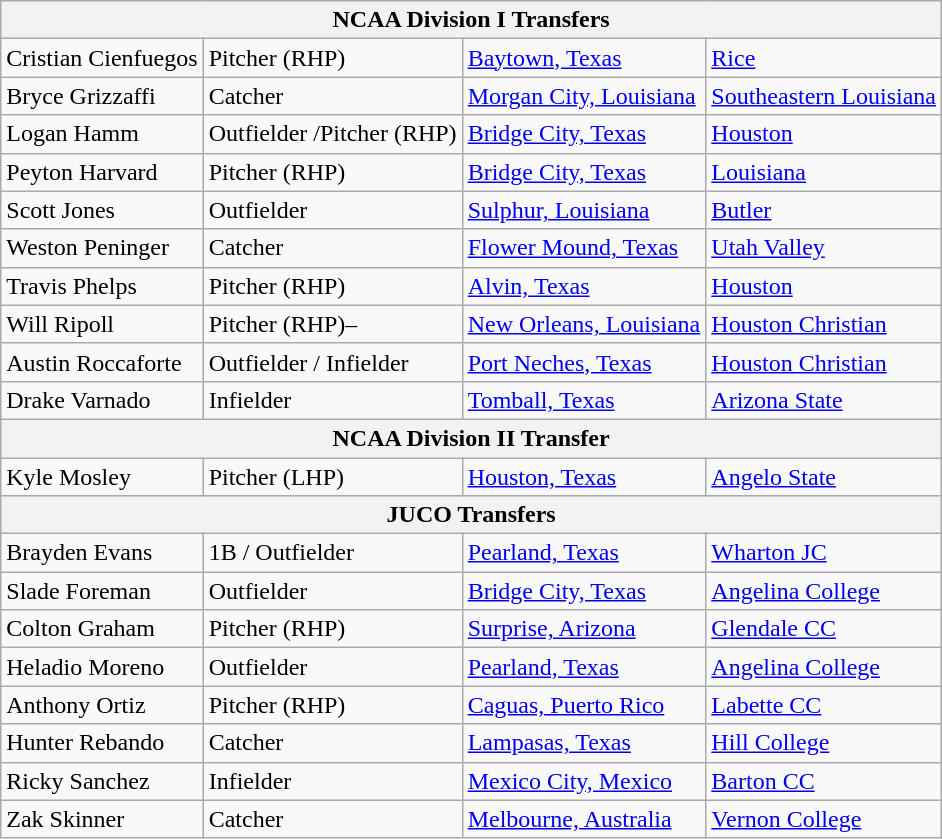<table class="wikitable collapsible collapsed">
<tr>
<th colspan=4>NCAA Division I Transfers</th>
</tr>
<tr>
<td>Cristian Cienfuegos</td>
<td>Pitcher (RHP)</td>
<td><a href='#'>Baytown, Texas</a></td>
<td><a href='#'>Rice</a></td>
</tr>
<tr>
<td>Bryce Grizzaffi</td>
<td>Catcher</td>
<td><a href='#'>Morgan City, Louisiana</a></td>
<td><a href='#'>Southeastern Louisiana</a></td>
</tr>
<tr>
<td>Logan Hamm</td>
<td>Outfielder /Pitcher (RHP)</td>
<td><a href='#'>Bridge City, Texas</a></td>
<td><a href='#'>Houston</a></td>
</tr>
<tr>
<td>Peyton Harvard</td>
<td>Pitcher (RHP)</td>
<td><a href='#'>Bridge City, Texas</a></td>
<td><a href='#'>Louisiana</a></td>
</tr>
<tr>
<td>Scott Jones</td>
<td>Outfielder</td>
<td><a href='#'>Sulphur, Louisiana</a></td>
<td><a href='#'>Butler</a></td>
</tr>
<tr>
<td>Weston Peninger</td>
<td>Catcher</td>
<td><a href='#'>Flower Mound, Texas</a></td>
<td><a href='#'>Utah Valley</a></td>
</tr>
<tr>
<td>Travis Phelps</td>
<td>Pitcher (RHP)</td>
<td><a href='#'>Alvin, Texas</a></td>
<td><a href='#'>Houston</a></td>
</tr>
<tr>
<td>Will Ripoll</td>
<td>Pitcher (RHP)–</td>
<td><a href='#'>New Orleans, Louisiana</a></td>
<td><a href='#'>Houston Christian</a></td>
</tr>
<tr>
<td>Austin Roccaforte</td>
<td>Outfielder / Infielder</td>
<td><a href='#'>Port Neches, Texas</a></td>
<td><a href='#'>Houston Christian</a></td>
</tr>
<tr>
<td>Drake Varnado</td>
<td>Infielder</td>
<td><a href='#'>Tomball, Texas</a></td>
<td><a href='#'>Arizona State</a></td>
</tr>
<tr>
<th colspan=4>NCAA Division II Transfer</th>
</tr>
<tr>
<td>Kyle Mosley</td>
<td>Pitcher (LHP)</td>
<td><a href='#'>Houston, Texas</a></td>
<td><a href='#'>Angelo State</a></td>
</tr>
<tr>
<th colspan=4>JUCO Transfers</th>
</tr>
<tr>
<td>Brayden Evans</td>
<td>1B / Outfielder</td>
<td><a href='#'>Pearland, Texas</a></td>
<td><a href='#'>Wharton JC</a></td>
</tr>
<tr>
<td>Slade Foreman</td>
<td>Outfielder</td>
<td><a href='#'>Bridge City, Texas</a></td>
<td><a href='#'>Angelina College</a></td>
</tr>
<tr>
<td>Colton Graham</td>
<td>Pitcher (RHP)</td>
<td><a href='#'>Surprise, Arizona</a></td>
<td><a href='#'>Glendale CC</a></td>
</tr>
<tr>
<td>Heladio Moreno</td>
<td>Outfielder</td>
<td><a href='#'>Pearland, Texas</a></td>
<td><a href='#'>Angelina College</a></td>
</tr>
<tr>
<td>Anthony Ortiz</td>
<td>Pitcher (RHP)</td>
<td><a href='#'>Caguas, Puerto Rico</a></td>
<td><a href='#'>Labette CC</a></td>
</tr>
<tr>
<td>Hunter Rebando</td>
<td>Catcher</td>
<td><a href='#'>Lampasas, Texas</a></td>
<td><a href='#'>Hill College</a></td>
</tr>
<tr>
<td>Ricky Sanchez</td>
<td>Infielder</td>
<td><a href='#'>Mexico City, Mexico</a></td>
<td><a href='#'>Barton CC</a></td>
</tr>
<tr>
<td>Zak Skinner</td>
<td>Catcher</td>
<td><a href='#'>Melbourne, Australia</a></td>
<td><a href='#'>Vernon College</a></td>
</tr>
</table>
